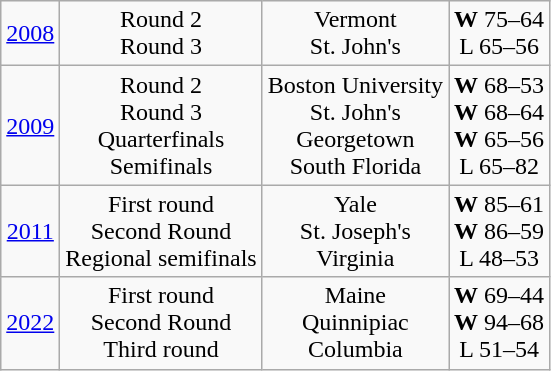<table class="wikitable" style="text-align:center;">
<tr>
<td><a href='#'>2008</a></td>
<td>Round 2<br>Round 3</td>
<td>Vermont<br>St. John's</td>
<td><strong>W</strong> 75–64<br>L 65–56</td>
</tr>
<tr>
<td><a href='#'>2009</a></td>
<td>Round 2<br>Round 3<br>Quarterfinals<br>Semifinals</td>
<td>Boston University<br>St. John's<br>Georgetown<br>South Florida</td>
<td><strong>W</strong> 68–53<br><strong>W</strong> 68–64<br><strong>W</strong> 65–56<br>L 65–82</td>
</tr>
<tr>
<td><a href='#'>2011</a></td>
<td>First round<br>Second Round<br>Regional semifinals</td>
<td>Yale<br>St. Joseph's<br>Virginia</td>
<td><strong>W</strong> 85–61<br><strong>W</strong> 86–59<br>L 48–53</td>
</tr>
<tr>
<td><a href='#'>2022</a></td>
<td>First round<br>Second Round<br>Third round</td>
<td>Maine<br>Quinnipiac<br>Columbia</td>
<td><strong>W</strong> 69–44<br><strong>W</strong> 94–68<br>L 51–54</td>
</tr>
</table>
